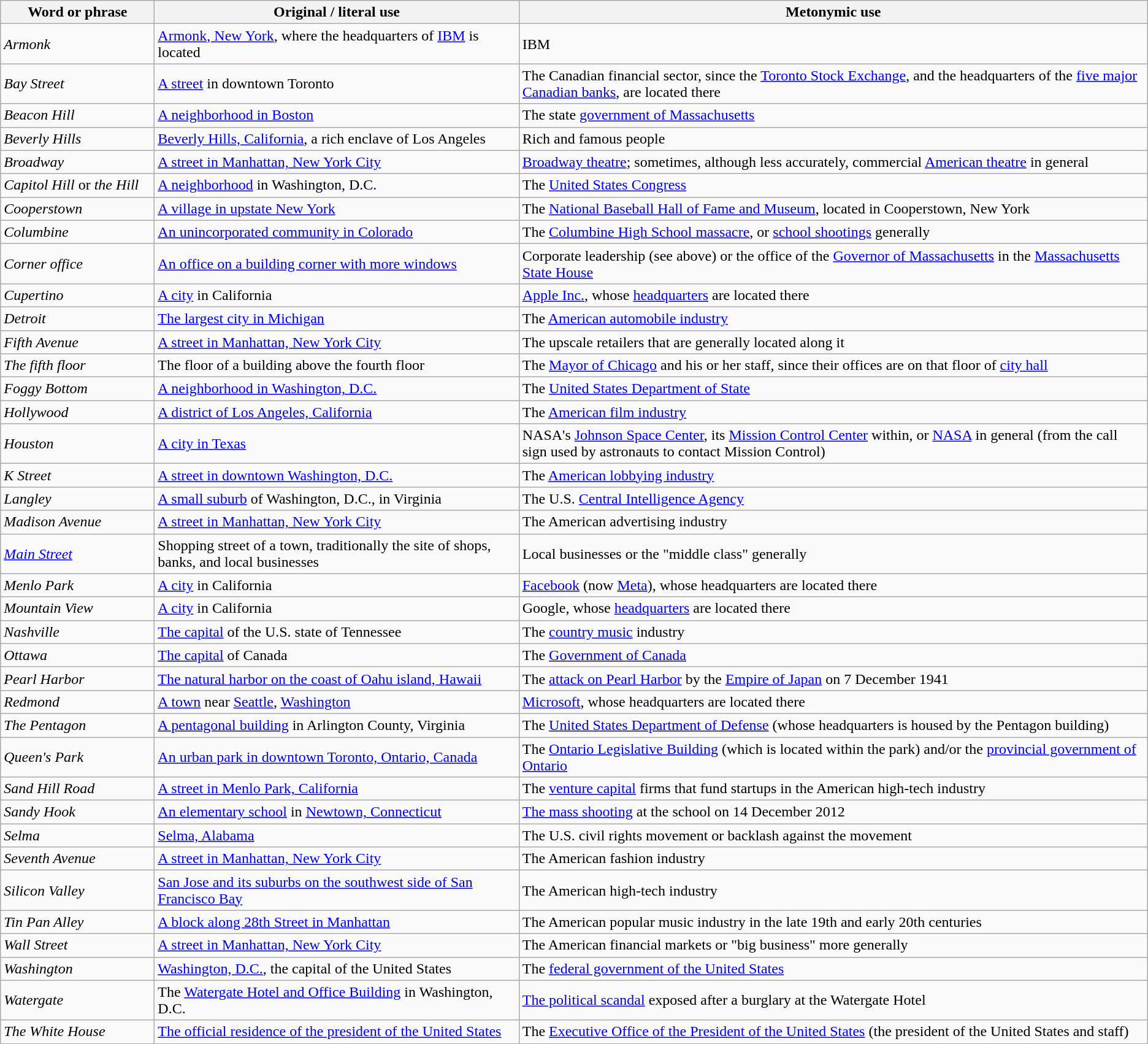<table class="wikitable">
<tr>
<th width=160pt>Word or phrase</th>
<th>Original / literal use</th>
<th>Metonymic use</th>
</tr>
<tr>
<td><em>Armonk</em></td>
<td><a href='#'>Armonk, New York</a>, where the headquarters of <a href='#'>IBM</a> is located</td>
<td>IBM</td>
</tr>
<tr>
<td><em>Bay Street</em></td>
<td><a href='#'>A street</a> in downtown Toronto</td>
<td>The Canadian financial sector, since the <a href='#'>Toronto Stock Exchange</a>, and the headquarters of the <a href='#'>five major Canadian banks</a>, are located there</td>
</tr>
<tr>
<td><em>Beacon Hill</em></td>
<td><a href='#'>A neighborhood in Boston</a></td>
<td>The state <a href='#'>government of Massachusetts</a></td>
</tr>
<tr>
<td><em>Beverly Hills</em></td>
<td><a href='#'>Beverly Hills, California</a>, a rich enclave of Los Angeles</td>
<td>Rich and famous people</td>
</tr>
<tr>
<td><em>Broadway</em></td>
<td><a href='#'>A street in Manhattan, New York City</a></td>
<td><a href='#'>Broadway theatre</a>; sometimes, although less accurately, commercial <a href='#'>American theatre</a> in general</td>
</tr>
<tr>
<td><em>Capitol Hill</em> or <em>the Hill</em></td>
<td><a href='#'>A neighborhood</a> in Washington, D.C.</td>
<td>The <a href='#'>United States Congress</a></td>
</tr>
<tr>
<td><em>Cooperstown</em></td>
<td><a href='#'>A village in upstate New York</a></td>
<td>The <a href='#'>National Baseball Hall of Fame and Museum</a>, located in Cooperstown, New York</td>
</tr>
<tr>
<td><em>Columbine</em></td>
<td><a href='#'>An unincorporated community in Colorado</a></td>
<td>The <a href='#'>Columbine High School massacre</a>, or <a href='#'>school shootings</a> generally</td>
</tr>
<tr>
<td><em>Corner office</em></td>
<td><a href='#'>An office on a building corner with more windows</a></td>
<td>Corporate leadership (see above) or the office of the <a href='#'>Governor of Massachusetts</a> in the <a href='#'>Massachusetts State House</a></td>
</tr>
<tr>
<td><em>Cupertino</em></td>
<td><a href='#'>A city</a> in California</td>
<td><a href='#'>Apple Inc.</a>, whose <a href='#'>headquarters</a> are located there</td>
</tr>
<tr>
<td><em>Detroit</em></td>
<td><a href='#'>The largest city in Michigan</a></td>
<td>The <a href='#'>American automobile industry</a></td>
</tr>
<tr>
<td><em>Fifth Avenue</em></td>
<td><a href='#'>A street in Manhattan, New York City</a></td>
<td>The upscale retailers that are generally located along it</td>
</tr>
<tr>
<td><em>The fifth floor</em></td>
<td>The floor of a building above the fourth floor</td>
<td>The <a href='#'>Mayor of Chicago</a> and his or her staff, since their offices are on that floor of <a href='#'>city hall</a></td>
</tr>
<tr>
<td><em>Foggy Bottom</em></td>
<td><a href='#'>A neighborhood in Washington, D.C.</a></td>
<td>The <a href='#'>United States Department of State</a></td>
</tr>
<tr>
<td><em>Hollywood</em></td>
<td><a href='#'>A district of Los Angeles, California</a></td>
<td>The <a href='#'>American film industry</a></td>
</tr>
<tr>
<td><em>Houston</em></td>
<td><a href='#'>A city in Texas</a></td>
<td>NASA's <a href='#'>Johnson Space Center</a>, its <a href='#'>Mission Control Center</a> within, or <a href='#'>NASA</a> in general (from the call sign used by astronauts to contact Mission Control)</td>
</tr>
<tr>
<td><em>K Street</em></td>
<td><a href='#'>A street in downtown Washington, D.C.</a></td>
<td>The <a href='#'>American lobbying industry</a></td>
</tr>
<tr>
<td><em>Langley</em></td>
<td><a href='#'>A small suburb</a> of Washington, D.C., in Virginia</td>
<td>The U.S. <a href='#'>Central Intelligence Agency</a></td>
</tr>
<tr>
<td><em>Madison Avenue</em></td>
<td><a href='#'>A street in Manhattan, New York City</a></td>
<td>The American advertising industry</td>
</tr>
<tr>
<td><em><a href='#'>Main Street</a></em></td>
<td>Shopping street of a town, traditionally the site of shops, banks, and local businesses</td>
<td>Local businesses or the "middle class" generally</td>
</tr>
<tr>
<td><em>Menlo Park</em></td>
<td><a href='#'>A city</a> in California</td>
<td><a href='#'>Facebook</a> (now <a href='#'>Meta</a>), whose headquarters are located there</td>
</tr>
<tr>
<td><em>Mountain View</em></td>
<td><a href='#'>A city</a> in California</td>
<td>Google, whose <a href='#'>headquarters</a> are located there</td>
</tr>
<tr>
<td><em>Nashville</em></td>
<td><a href='#'>The capital</a> of the U.S. state of Tennessee</td>
<td>The <a href='#'>country music</a> industry</td>
</tr>
<tr>
<td><em>Ottawa</em></td>
<td><a href='#'>The capital</a> of Canada</td>
<td>The <a href='#'>Government of Canada</a></td>
</tr>
<tr>
<td><em>Pearl Harbor</em></td>
<td><a href='#'>The natural harbor on the coast of Oahu island, Hawaii</a></td>
<td>The <a href='#'>attack on Pearl Harbor</a> by the <a href='#'>Empire of Japan</a> on 7 December 1941</td>
</tr>
<tr>
<td><em>Redmond</em></td>
<td><a href='#'>A town</a> near <a href='#'>Seattle</a>, <a href='#'>Washington</a></td>
<td><a href='#'>Microsoft</a>, whose headquarters are located there</td>
</tr>
<tr>
<td><em>The Pentagon</em></td>
<td><a href='#'>A pentagonal building</a> in Arlington County, Virginia</td>
<td>The <a href='#'>United States Department of Defense</a> (whose headquarters is housed by the Pentagon building)</td>
</tr>
<tr>
<td><em>Queen's Park</em></td>
<td><a href='#'>An urban park in downtown Toronto, Ontario, Canada</a></td>
<td>The <a href='#'>Ontario Legislative Building</a> (which is located within the park) and/or the <a href='#'>provincial government of Ontario</a></td>
</tr>
<tr>
<td><em>Sand Hill Road</em></td>
<td><a href='#'>A street in Menlo Park, California</a></td>
<td>The <a href='#'>venture capital</a> firms that fund startups in the American high-tech industry</td>
</tr>
<tr>
<td><em>Sandy Hook</em></td>
<td><a href='#'>An elementary school</a> in <a href='#'>Newtown, Connecticut</a></td>
<td><a href='#'>The mass shooting</a> at the school on 14 December 2012</td>
</tr>
<tr>
<td><em>Selma</em></td>
<td><a href='#'>Selma, Alabama</a></td>
<td>The U.S. civil rights movement or backlash against the movement</td>
</tr>
<tr>
<td><em>Seventh Avenue</em></td>
<td><a href='#'>A street in Manhattan, New York City</a></td>
<td>The American fashion industry</td>
</tr>
<tr>
<td><em>Silicon Valley</em></td>
<td><a href='#'>San Jose and its suburbs on the southwest side of San Francisco Bay</a></td>
<td>The American high-tech industry</td>
</tr>
<tr>
<td><em>Tin Pan Alley</em></td>
<td><a href='#'>A block along 28th Street in Manhattan</a></td>
<td>The American popular music industry in the late 19th and early 20th centuries</td>
</tr>
<tr>
<td><em>Wall Street</em></td>
<td><a href='#'>A street in Manhattan, New York City</a></td>
<td>The American financial markets or "big business" more generally</td>
</tr>
<tr>
<td><em>Washington</em></td>
<td><a href='#'>Washington, D.C.</a>, the capital of the United States</td>
<td>The <a href='#'>federal government of the United States</a></td>
</tr>
<tr>
<td><em>Watergate</em></td>
<td>The <a href='#'>Watergate Hotel and Office Building</a> in Washington, D.C.</td>
<td><a href='#'>The political scandal</a> exposed after a burglary at the Watergate Hotel</td>
</tr>
<tr>
<td><em>The White House</em></td>
<td><a href='#'>The official residence of the president of the United States</a></td>
<td>The <a href='#'>Executive Office of the President of the United States</a> (the president of the United States and staff)</td>
</tr>
<tr>
</tr>
</table>
